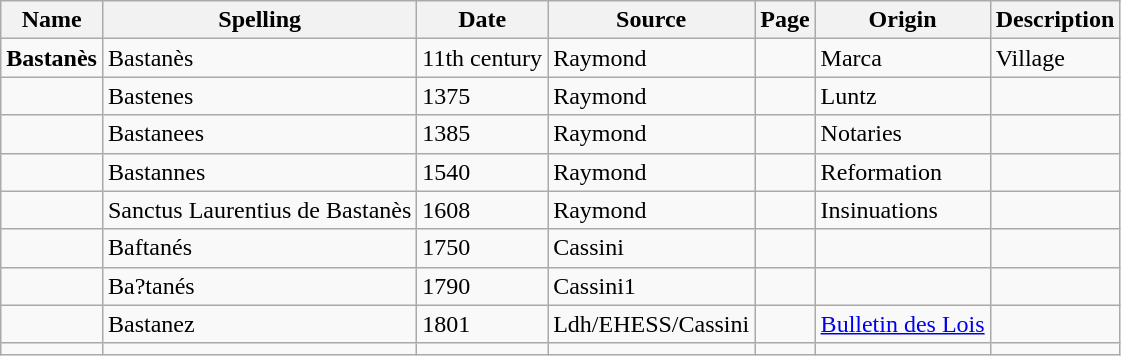<table class="wikitable">
<tr>
<th>Name</th>
<th>Spelling</th>
<th>Date</th>
<th>Source</th>
<th>Page</th>
<th>Origin</th>
<th>Description</th>
</tr>
<tr>
<td><strong>Bastanès</strong></td>
<td>Bastanès</td>
<td>11th century</td>
<td>Raymond</td>
<td></td>
<td>Marca</td>
<td>Village</td>
</tr>
<tr>
<td></td>
<td>Bastenes</td>
<td>1375</td>
<td>Raymond</td>
<td></td>
<td>Luntz</td>
<td></td>
</tr>
<tr>
<td></td>
<td>Bastanees</td>
<td>1385</td>
<td>Raymond</td>
<td></td>
<td>Notaries</td>
<td></td>
</tr>
<tr>
<td></td>
<td>Bastannes</td>
<td>1540</td>
<td>Raymond</td>
<td></td>
<td>Reformation</td>
<td></td>
</tr>
<tr>
<td></td>
<td>Sanctus Laurentius de Bastanès</td>
<td>1608</td>
<td>Raymond</td>
<td></td>
<td>Insinuations</td>
<td></td>
</tr>
<tr>
<td></td>
<td>Baftanés</td>
<td>1750</td>
<td>Cassini</td>
<td></td>
<td></td>
<td></td>
</tr>
<tr>
<td></td>
<td>Ba?tanés</td>
<td>1790</td>
<td>Cassini1</td>
<td></td>
<td></td>
<td></td>
</tr>
<tr>
<td></td>
<td>Bastanez</td>
<td>1801</td>
<td>Ldh/EHESS/Cassini</td>
<td></td>
<td><a href='#'>Bulletin des Lois</a></td>
<td></td>
</tr>
<tr>
<td></td>
<td></td>
<td></td>
<td></td>
<td></td>
<td></td>
<td></td>
</tr>
</table>
